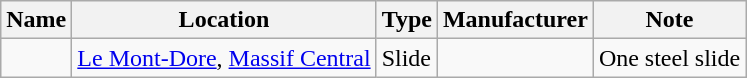<table class="wikitable sortable">
<tr>
<th>Name</th>
<th>Location</th>
<th>Type</th>
<th>Manufacturer</th>
<th>Note</th>
</tr>
<tr>
<td></td>
<td><a href='#'>Le Mont-Dore</a>, <a href='#'>Massif Central</a></td>
<td>Slide</td>
<td></td>
<td>One steel slide</td>
</tr>
</table>
